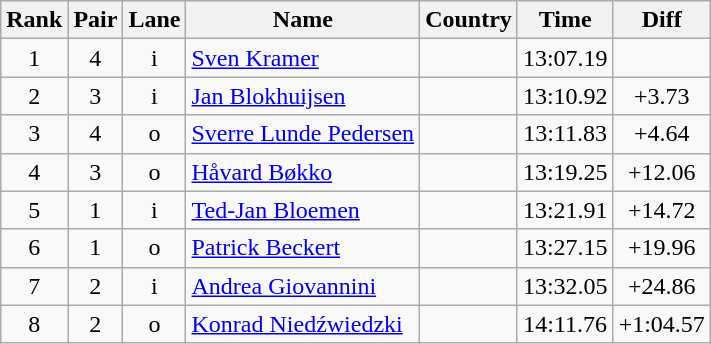<table class="wikitable sortable" style="text-align:center">
<tr>
<th>Rank</th>
<th>Pair</th>
<th>Lane</th>
<th>Name</th>
<th>Country</th>
<th>Time</th>
<th>Diff</th>
</tr>
<tr>
<td>1</td>
<td>4</td>
<td>i</td>
<td align=left><a href='#'>Sven Kramer</a></td>
<td align=left></td>
<td>13:07.19</td>
<td></td>
</tr>
<tr>
<td>2</td>
<td>3</td>
<td>i</td>
<td align=left><a href='#'>Jan Blokhuijsen</a></td>
<td align=left></td>
<td>13:10.92</td>
<td>+3.73</td>
</tr>
<tr>
<td>3</td>
<td>4</td>
<td>o</td>
<td align=left><a href='#'>Sverre Lunde Pedersen</a></td>
<td align=left></td>
<td>13:11.83</td>
<td>+4.64</td>
</tr>
<tr>
<td>4</td>
<td>3</td>
<td>o</td>
<td align=left><a href='#'>Håvard Bøkko</a></td>
<td align=left></td>
<td>13:19.25</td>
<td>+12.06</td>
</tr>
<tr>
<td>5</td>
<td>1</td>
<td>i</td>
<td align=left><a href='#'>Ted-Jan Bloemen</a></td>
<td align=left></td>
<td>13:21.91</td>
<td>+14.72</td>
</tr>
<tr>
<td>6</td>
<td>1</td>
<td>o</td>
<td align=left><a href='#'>Patrick Beckert</a></td>
<td align=left></td>
<td>13:27.15</td>
<td>+19.96</td>
</tr>
<tr>
<td>7</td>
<td>2</td>
<td>i</td>
<td align=left><a href='#'>Andrea Giovannini</a></td>
<td align=left></td>
<td>13:32.05</td>
<td>+24.86</td>
</tr>
<tr>
<td>8</td>
<td>2</td>
<td>o</td>
<td align=left><a href='#'>Konrad Niedźwiedzki</a></td>
<td align=left></td>
<td>14:11.76</td>
<td>+1:04.57</td>
</tr>
</table>
